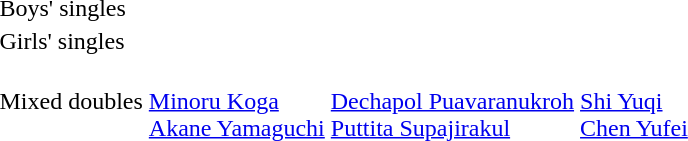<table>
<tr>
<td>Boys' singles</td>
<td></td>
<td></td>
<td></td>
</tr>
<tr>
<td>Girls' singles</td>
<td></td>
<td></td>
<td></td>
</tr>
<tr>
<td>Mixed doubles</td>
<td><br><a href='#'>Minoru Koga</a><br><a href='#'>Akane Yamaguchi</a></td>
<td><br><a href='#'>Dechapol Puavaranukroh</a><br><a href='#'>Puttita Supajirakul</a></td>
<td><br><a href='#'>Shi Yuqi</a><br><a href='#'>Chen Yufei</a></td>
</tr>
</table>
